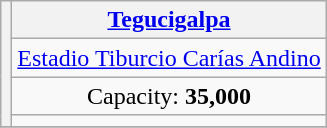<table class=wikitable style="text-align:center">
<tr>
<th rowspan=4></th>
<th><a href='#'>Tegucigalpa</a></th>
</tr>
<tr>
<td><a href='#'>Estadio Tiburcio Carías Andino</a></td>
</tr>
<tr>
<td>Capacity: <strong>35,000</strong></td>
</tr>
<tr>
<td></td>
</tr>
<tr>
</tr>
</table>
